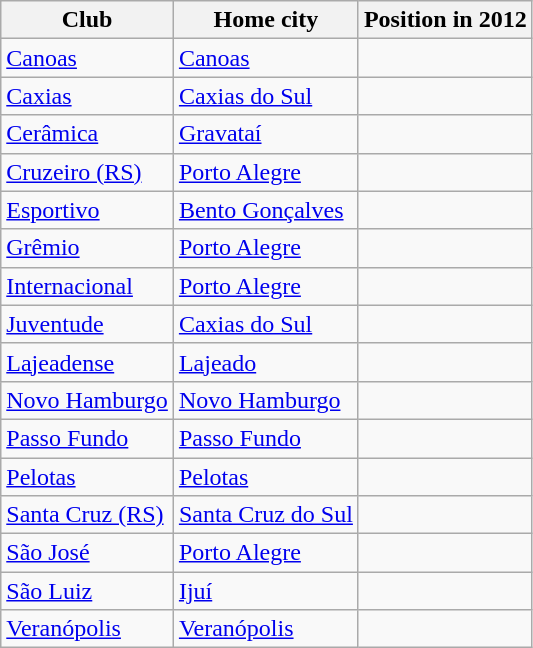<table class="wikitable sortable">
<tr>
<th>Club</th>
<th>Home city</th>
<th>Position in 2012</th>
</tr>
<tr>
<td><a href='#'>Canoas</a></td>
<td><a href='#'>Canoas</a></td>
<td></td>
</tr>
<tr>
<td><a href='#'>Caxias</a></td>
<td><a href='#'>Caxias do Sul</a></td>
<td></td>
</tr>
<tr>
<td><a href='#'>Cerâmica</a></td>
<td><a href='#'>Gravataí</a></td>
<td></td>
</tr>
<tr>
<td><a href='#'>Cruzeiro (RS)</a></td>
<td><a href='#'>Porto Alegre</a></td>
<td></td>
</tr>
<tr>
<td><a href='#'>Esportivo</a></td>
<td><a href='#'>Bento Gonçalves</a></td>
<td></td>
</tr>
<tr>
<td><a href='#'>Grêmio</a></td>
<td><a href='#'>Porto Alegre</a></td>
<td></td>
</tr>
<tr>
<td><a href='#'>Internacional</a></td>
<td><a href='#'>Porto Alegre</a></td>
<td></td>
</tr>
<tr>
<td><a href='#'>Juventude</a></td>
<td><a href='#'>Caxias do Sul</a></td>
<td></td>
</tr>
<tr>
<td><a href='#'>Lajeadense</a></td>
<td><a href='#'>Lajeado</a></td>
<td></td>
</tr>
<tr>
<td><a href='#'>Novo Hamburgo</a></td>
<td><a href='#'>Novo Hamburgo</a></td>
<td></td>
</tr>
<tr>
<td><a href='#'>Passo Fundo</a></td>
<td><a href='#'>Passo Fundo</a></td>
<td></td>
</tr>
<tr>
<td><a href='#'>Pelotas</a></td>
<td><a href='#'>Pelotas</a></td>
<td></td>
</tr>
<tr>
<td><a href='#'>Santa Cruz (RS)</a></td>
<td><a href='#'>Santa Cruz do Sul</a></td>
<td></td>
</tr>
<tr>
<td><a href='#'>São José</a></td>
<td><a href='#'>Porto Alegre</a></td>
<td></td>
</tr>
<tr>
<td><a href='#'>São Luiz</a></td>
<td><a href='#'>Ijuí</a></td>
<td></td>
</tr>
<tr>
<td><a href='#'>Veranópolis</a></td>
<td><a href='#'>Veranópolis</a></td>
<td></td>
</tr>
</table>
